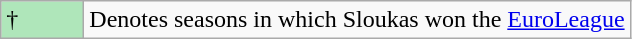<table class="wikitable">
<tr>
<td style="background:#AFE6BA; width:3em;">†</td>
<td>Denotes seasons in which Sloukas won the <a href='#'>EuroLeague</a></td>
</tr>
</table>
